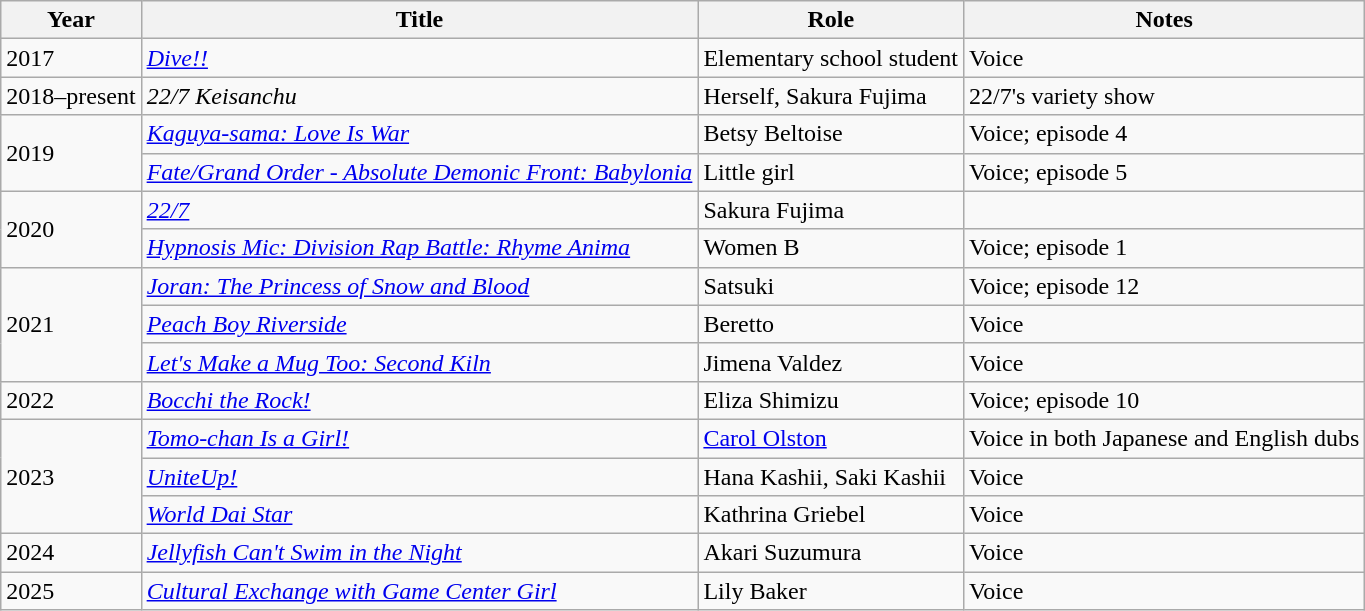<table class="wikitable sortable">
<tr>
<th>Year</th>
<th>Title</th>
<th>Role</th>
<th class="unsortable">Notes</th>
</tr>
<tr>
<td>2017</td>
<td><em><a href='#'>Dive!!</a></em></td>
<td>Elementary school student</td>
<td>Voice</td>
</tr>
<tr>
<td>2018–present</td>
<td><em>22/7 Keisanchu</em></td>
<td>Herself, Sakura Fujima</td>
<td>22/7's variety show</td>
</tr>
<tr>
<td rowspan="2">2019</td>
<td><em><a href='#'>Kaguya-sama: Love Is War</a></em></td>
<td>Betsy Beltoise</td>
<td>Voice; episode 4</td>
</tr>
<tr>
<td><em><a href='#'>Fate/Grand Order - Absolute Demonic Front: Babylonia</a></em></td>
<td>Little girl</td>
<td>Voice; episode 5</td>
</tr>
<tr>
<td rowspan="2">2020</td>
<td><em><a href='#'>22/7</a></em></td>
<td>Sakura Fujima</td>
<td></td>
</tr>
<tr>
<td><em><a href='#'>Hypnosis Mic: Division Rap Battle: Rhyme Anima</a></em></td>
<td>Women B</td>
<td>Voice; episode 1</td>
</tr>
<tr>
<td rowspan="3">2021</td>
<td><em><a href='#'>Joran: The Princess of Snow and Blood</a></em></td>
<td>Satsuki</td>
<td>Voice; episode 12</td>
</tr>
<tr>
<td><em><a href='#'>Peach Boy Riverside</a></em></td>
<td>Beretto</td>
<td>Voice</td>
</tr>
<tr>
<td><em><a href='#'>Let's Make a Mug Too: Second Kiln</a></em></td>
<td>Jimena Valdez</td>
<td>Voice</td>
</tr>
<tr>
<td>2022</td>
<td><em><a href='#'>Bocchi the Rock!</a></em></td>
<td>Eliza Shimizu</td>
<td>Voice; episode 10</td>
</tr>
<tr>
<td rowspan="3">2023</td>
<td><em><a href='#'>Tomo-chan Is a Girl!</a></em></td>
<td><a href='#'>Carol Olston</a></td>
<td>Voice in both Japanese and English dubs</td>
</tr>
<tr>
<td><em><a href='#'>UniteUp!</a></em></td>
<td>Hana Kashii, Saki Kashii</td>
<td>Voice</td>
</tr>
<tr>
<td><em><a href='#'>World Dai Star</a></em></td>
<td>Kathrina Griebel</td>
<td>Voice</td>
</tr>
<tr>
<td>2024</td>
<td><em><a href='#'>Jellyfish Can't Swim in the Night</a></em></td>
<td>Akari Suzumura</td>
<td>Voice</td>
</tr>
<tr>
<td>2025</td>
<td><em><a href='#'>Cultural Exchange with Game Center Girl</a></em></td>
<td>Lily Baker</td>
<td>Voice</td>
</tr>
</table>
